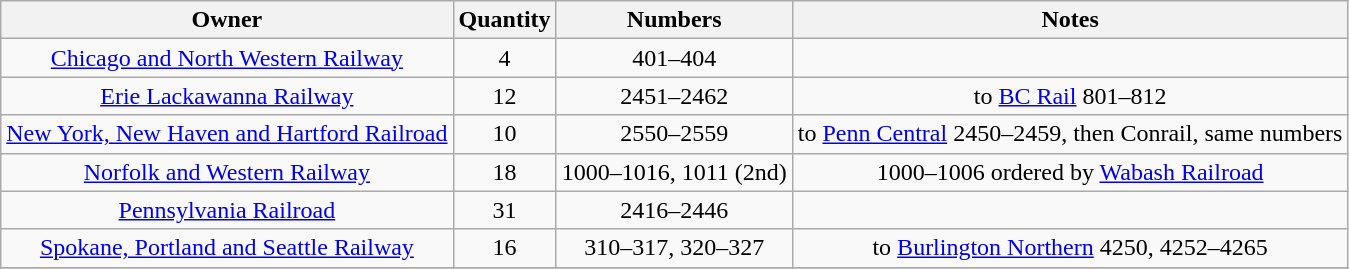<table class="wikitable">
<tr>
<th>Owner</th>
<th>Quantity</th>
<th>Numbers</th>
<th>Notes</th>
</tr>
<tr align="center">
<td><a href='#'>Chicago and North Western Railway</a></td>
<td>4</td>
<td>401–404</td>
<td></td>
</tr>
<tr align="center">
<td><a href='#'>Erie Lackawanna Railway</a></td>
<td>12</td>
<td>2451–2462</td>
<td>to <a href='#'>BC Rail</a> 801–812</td>
</tr>
<tr align="center">
<td><a href='#'>New York, New Haven and Hartford Railroad</a></td>
<td>10</td>
<td>2550–2559</td>
<td>to <a href='#'>Penn Central</a> 2450–2459, then Conrail, same numbers</td>
</tr>
<tr align="center">
<td><a href='#'>Norfolk and Western Railway</a></td>
<td>18</td>
<td>1000–1016, 1011 (2nd)</td>
<td>1000–1006 ordered by <a href='#'>Wabash Railroad</a></td>
</tr>
<tr align="center">
<td><a href='#'>Pennsylvania Railroad</a></td>
<td>31</td>
<td>2416–2446</td>
<td></td>
</tr>
<tr align="center">
<td><a href='#'>Spokane, Portland and Seattle Railway</a></td>
<td>16</td>
<td>310–317, 320–327</td>
<td>to <a href='#'>Burlington Northern</a> 4250, 4252–4265</td>
</tr>
<tr>
</tr>
</table>
